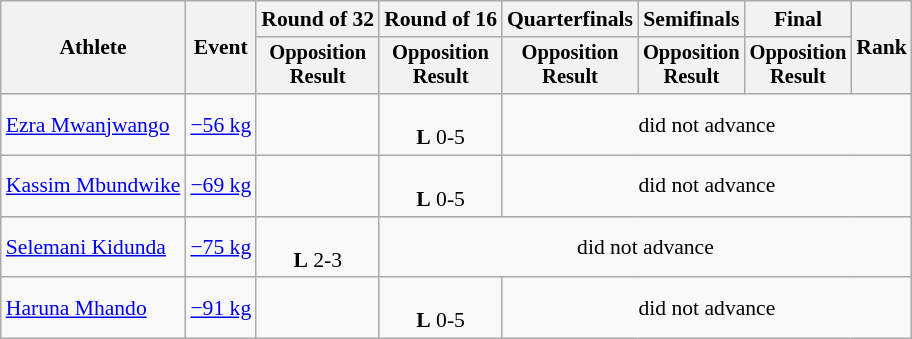<table class="wikitable" style="font-size:90%;">
<tr>
<th rowspan=2>Athlete</th>
<th rowspan=2>Event</th>
<th>Round of 32</th>
<th>Round of 16</th>
<th>Quarterfinals</th>
<th>Semifinals</th>
<th>Final</th>
<th rowspan=2>Rank</th>
</tr>
<tr style="font-size:95%">
<th>Opposition<br>Result</th>
<th>Opposition<br>Result</th>
<th>Opposition<br>Result</th>
<th>Opposition<br>Result</th>
<th>Opposition<br>Result</th>
</tr>
<tr align=center>
<td align=left><a href='#'>Ezra Mwanjwango</a></td>
<td align=left><a href='#'>−56 kg</a></td>
<td></td>
<td><br> <strong>L</strong> 0-5</td>
<td Colspan=4>did not advance</td>
</tr>
<tr align=center>
<td align=left><a href='#'>Kassim Mbundwike</a></td>
<td align=left><a href='#'>−69 kg</a></td>
<td></td>
<td><br> <strong>L</strong> 0-5</td>
<td Colspan=4>did not advance</td>
</tr>
<tr align=center>
<td align=left><a href='#'>Selemani Kidunda</a></td>
<td align=left><a href='#'>−75 kg</a></td>
<td><br> <strong>L</strong> 2-3</td>
<td Colspan=5>did not advance</td>
</tr>
<tr align=center>
<td align=left><a href='#'>Haruna Mhando</a></td>
<td align=left><a href='#'>−91 kg</a></td>
<td></td>
<td><br> <strong>L</strong> 0-5</td>
<td Colspan=4>did not advance</td>
</tr>
</table>
